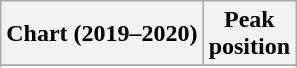<table class="wikitable sortable plainrowheaders" style="text-align:center">
<tr>
<th scope="col">Chart (2019–2020)</th>
<th scope="col">Peak<br>position</th>
</tr>
<tr>
</tr>
<tr>
</tr>
<tr>
</tr>
</table>
